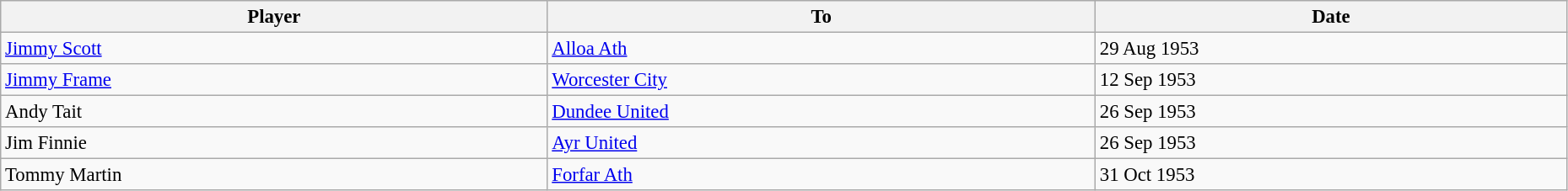<table class="wikitable" style="text-align:center; font-size:95%;width:98%; text-align:left">
<tr>
<th>Player</th>
<th>To</th>
<th>Date</th>
</tr>
<tr>
<td> <a href='#'>Jimmy Scott</a></td>
<td> <a href='#'>Alloa Ath</a></td>
<td>29 Aug 1953</td>
</tr>
<tr>
<td> <a href='#'>Jimmy Frame</a></td>
<td> <a href='#'>Worcester City</a></td>
<td>12 Sep 1953</td>
</tr>
<tr>
<td> Andy Tait</td>
<td> <a href='#'>Dundee United</a></td>
<td>26 Sep 1953</td>
</tr>
<tr>
<td> Jim Finnie</td>
<td> <a href='#'>Ayr United</a></td>
<td>26 Sep 1953</td>
</tr>
<tr>
<td> Tommy Martin</td>
<td> <a href='#'>Forfar Ath</a></td>
<td>31 Oct 1953</td>
</tr>
</table>
